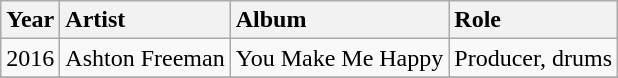<table class="wikitable">
<tr>
<th style="text-align:left;">Year</th>
<th style="text-align:left;">Artist</th>
<th style="text-align:left;">Album</th>
<th style="text-align:left;">Role</th>
</tr>
<tr>
<td>2016</td>
<td>Ashton Freeman</td>
<td>You Make Me Happy</td>
<td>Producer, drums</td>
</tr>
<tr>
</tr>
</table>
